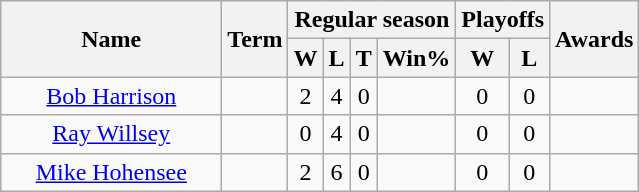<table class="wikitable">
<tr>
<th rowspan="2" style="width:140px;">Name</th>
<th rowspan="2">Term</th>
<th colspan="4">Regular season</th>
<th colspan="2">Playoffs</th>
<th rowspan="2">Awards</th>
</tr>
<tr>
<th>W</th>
<th>L</th>
<th>T</th>
<th>Win%</th>
<th>W</th>
<th>L</th>
</tr>
<tr>
<td style="text-align:center;"><a href='#'>Bob Harrison</a></td>
<td style="text-align:center;"></td>
<td style="text-align:center;">2</td>
<td style="text-align:center;">4</td>
<td style="text-align:center;">0</td>
<td style="text-align:center;"></td>
<td style="text-align:center;">0</td>
<td style="text-align:center;">0</td>
<td style="text-align:center;"></td>
</tr>
<tr>
<td style="text-align:center;"><a href='#'>Ray Willsey</a></td>
<td style="text-align:center;"></td>
<td style="text-align:center;">0</td>
<td style="text-align:center;">4</td>
<td style="text-align:center;">0</td>
<td style="text-align:center;"></td>
<td style="text-align:center;">0</td>
<td style="text-align:center;">0</td>
<td style="text-align:center;"></td>
</tr>
<tr>
<td style="text-align:center;"><a href='#'>Mike Hohensee</a></td>
<td style="text-align:center;"></td>
<td style="text-align:center;">2</td>
<td style="text-align:center;">6</td>
<td style="text-align:center;">0</td>
<td style="text-align:center;"></td>
<td style="text-align:center;">0</td>
<td style="text-align:center;">0</td>
<td style="text-align:center;"></td>
</tr>
</table>
